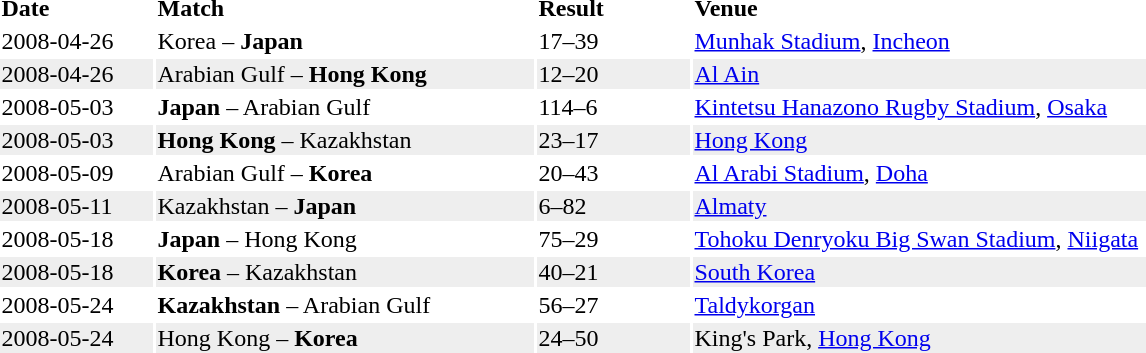<table>
<tr>
<td width="100"><strong>Date</strong></td>
<td width="250"><strong>Match</strong></td>
<td width="100"><strong>Result</strong></td>
<td width="300"><strong>Venue</strong></td>
</tr>
<tr>
<td>2008-04-26</td>
<td>Korea – <strong>Japan</strong></td>
<td>17–39</td>
<td><a href='#'>Munhak Stadium</a>, <a href='#'>Incheon</a></td>
</tr>
<tr bgcolor=#eeeeee>
<td>2008-04-26</td>
<td>Arabian Gulf – <strong>Hong Kong</strong></td>
<td>12–20</td>
<td><a href='#'>Al Ain</a></td>
</tr>
<tr>
<td>2008-05-03</td>
<td><strong>Japan</strong> – Arabian Gulf</td>
<td>114–6</td>
<td><a href='#'>Kintetsu Hanazono Rugby Stadium</a>, <a href='#'>Osaka</a></td>
</tr>
<tr bgcolor=#eeeeee>
<td>2008-05-03</td>
<td><strong>Hong Kong</strong> – Kazakhstan</td>
<td>23–17</td>
<td><a href='#'>Hong Kong</a></td>
</tr>
<tr>
<td>2008-05-09</td>
<td>Arabian Gulf – <strong>Korea</strong></td>
<td>20–43</td>
<td><a href='#'>Al Arabi Stadium</a>, <a href='#'>Doha</a></td>
</tr>
<tr bgcolor=#eeeeee>
<td>2008-05-11</td>
<td>Kazakhstan – <strong>Japan</strong></td>
<td>6–82</td>
<td><a href='#'>Almaty</a></td>
</tr>
<tr>
<td>2008-05-18</td>
<td><strong>Japan</strong> – Hong Kong</td>
<td>75–29</td>
<td><a href='#'>Tohoku Denryoku Big Swan Stadium</a>, <a href='#'>Niigata</a></td>
</tr>
<tr bgcolor=#eeeeee>
<td>2008-05-18</td>
<td><strong>Korea</strong> – Kazakhstan</td>
<td>40–21</td>
<td><a href='#'>South Korea</a></td>
</tr>
<tr>
<td>2008-05-24</td>
<td><strong>Kazakhstan</strong> – Arabian Gulf</td>
<td>56–27</td>
<td><a href='#'>Taldykorgan</a></td>
</tr>
<tr bgcolor=#eeeeee>
<td>2008-05-24</td>
<td>Hong Kong – <strong>Korea</strong></td>
<td>24–50</td>
<td>King's Park, <a href='#'>Hong Kong</a></td>
</tr>
</table>
